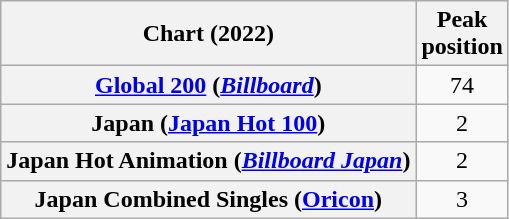<table class="wikitable sortable plainrowheaders" style="text-align:center">
<tr>
<th>Chart (2022)</th>
<th>Peak<br>position</th>
</tr>
<tr>
<th scope="row"><a href='#'>Global 200</a> (<em><a href='#'>Billboard</a></em>)</th>
<td>74</td>
</tr>
<tr>
<th scope="row">Japan (<a href='#'>Japan Hot 100</a>)</th>
<td>2</td>
</tr>
<tr>
<th scope="row">Japan Hot Animation (<em><a href='#'>Billboard Japan</a></em>)</th>
<td>2</td>
</tr>
<tr>
<th scope="row">Japan Combined Singles (<a href='#'>Oricon</a>)</th>
<td>3</td>
</tr>
</table>
